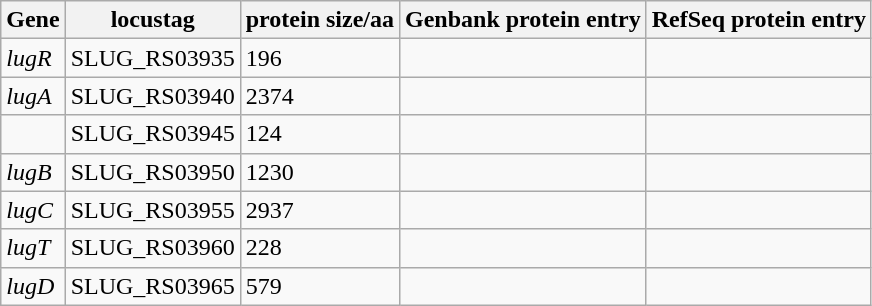<table class="wikitable">
<tr>
<th>Gene</th>
<th>locustag</th>
<th>protein size/aa</th>
<th>Genbank protein entry</th>
<th>RefSeq protein entry</th>
</tr>
<tr>
<td><em>lugR</em></td>
<td>SLUG_RS03935</td>
<td>196</td>
<td></td>
<td></td>
</tr>
<tr>
<td><em>lugA</em></td>
<td>SLUG_RS03940</td>
<td>2374</td>
<td></td>
<td></td>
</tr>
<tr>
<td></td>
<td>SLUG_RS03945</td>
<td>124</td>
<td></td>
<td></td>
</tr>
<tr>
<td><em>lugB</em></td>
<td>SLUG_RS03950</td>
<td>1230</td>
<td></td>
<td></td>
</tr>
<tr>
<td><em>lugC</em></td>
<td>SLUG_RS03955</td>
<td>2937</td>
<td></td>
<td></td>
</tr>
<tr>
<td><em>lugT</em></td>
<td>SLUG_RS03960</td>
<td>228</td>
<td></td>
<td></td>
</tr>
<tr>
<td><em>lugD</em></td>
<td>SLUG_RS03965</td>
<td>579</td>
<td></td>
<td></td>
</tr>
</table>
